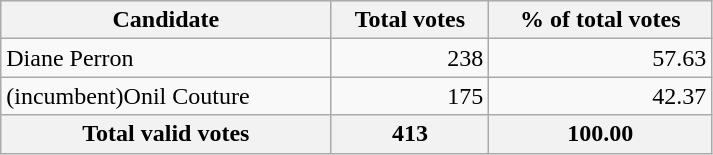<table style="width:475px;" class="wikitable">
<tr bgcolor="#EEEEEE">
<th align="left">Candidate</th>
<th align="right">Total votes</th>
<th align="right">% of total votes</th>
</tr>
<tr>
<td align="left">Diane Perron</td>
<td align="right">238</td>
<td align="right">57.63</td>
</tr>
<tr>
<td align="left">(incumbent)Onil Couture</td>
<td align="right">175</td>
<td align="right">42.37</td>
</tr>
<tr bgcolor="#EEEEEE">
<th align="left">Total valid votes</th>
<th align="right"><strong>413</strong></th>
<th align="right"><strong>100.00</strong></th>
</tr>
</table>
